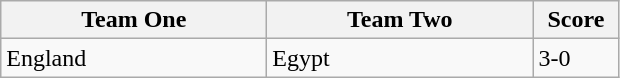<table class="wikitable">
<tr>
<th width=170>Team One</th>
<th width=170>Team Two</th>
<th width=50>Score</th>
</tr>
<tr>
<td> England</td>
<td> Egypt</td>
<td>3-0</td>
</tr>
</table>
